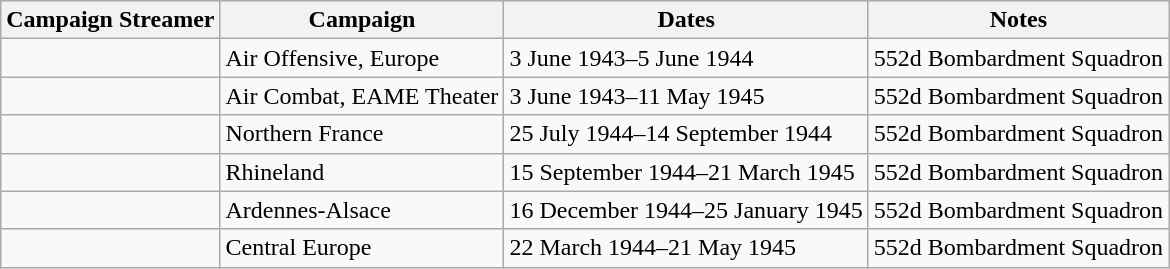<table class="wikitable">
<tr style="background:#efefef;">
<th>Campaign Streamer</th>
<th>Campaign</th>
<th>Dates</th>
<th>Notes</th>
</tr>
<tr>
<td></td>
<td>Air Offensive, Europe</td>
<td>3 June 1943–5 June 1944</td>
<td>552d Bombardment Squadron</td>
</tr>
<tr>
<td></td>
<td>Air Combat, EAME Theater</td>
<td>3 June 1943–11 May 1945</td>
<td>552d Bombardment Squadron</td>
</tr>
<tr>
<td></td>
<td>Northern France</td>
<td>25 July 1944–14 September 1944</td>
<td>552d Bombardment Squadron</td>
</tr>
<tr>
<td></td>
<td>Rhineland</td>
<td>15 September 1944–21 March 1945</td>
<td>552d Bombardment Squadron</td>
</tr>
<tr>
<td></td>
<td>Ardennes-Alsace</td>
<td>16 December 1944–25 January 1945</td>
<td>552d Bombardment Squadron</td>
</tr>
<tr>
<td></td>
<td>Central Europe</td>
<td>22 March 1944–21 May 1945</td>
<td>552d Bombardment Squadron</td>
</tr>
</table>
